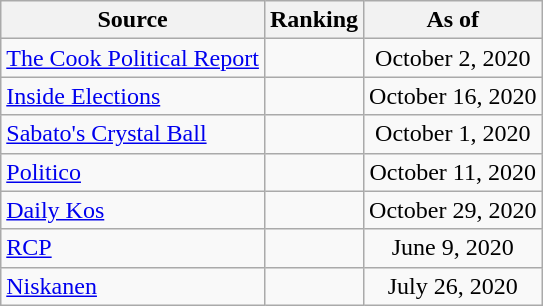<table class="wikitable" style="text-align:center">
<tr>
<th>Source</th>
<th>Ranking</th>
<th>As of</th>
</tr>
<tr>
<td align=left><a href='#'>The Cook Political Report</a></td>
<td></td>
<td>October 2, 2020</td>
</tr>
<tr>
<td align=left><a href='#'>Inside Elections</a></td>
<td></td>
<td>October 16, 2020</td>
</tr>
<tr>
<td align=left><a href='#'>Sabato's Crystal Ball</a></td>
<td></td>
<td>October 1, 2020</td>
</tr>
<tr>
<td align="left"><a href='#'>Politico</a></td>
<td></td>
<td>October 11, 2020</td>
</tr>
<tr>
<td align="left"><a href='#'>Daily Kos</a></td>
<td></td>
<td>October 29, 2020</td>
</tr>
<tr>
<td align="left"><a href='#'>RCP</a></td>
<td></td>
<td>June 9, 2020</td>
</tr>
<tr>
<td align="left"><a href='#'>Niskanen</a></td>
<td></td>
<td>July 26, 2020</td>
</tr>
</table>
